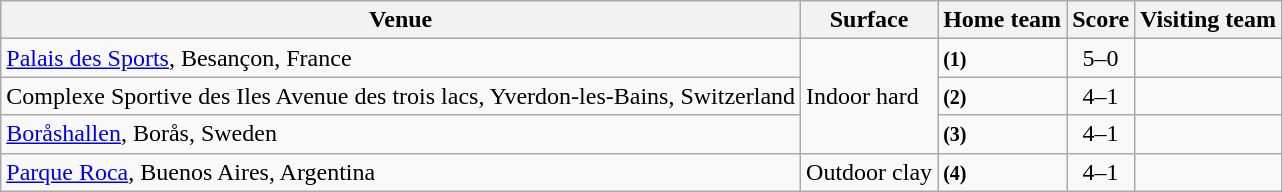<table class=wikitable style="border:1px solid #AAAAAA;">
<tr>
<th>Venue</th>
<th>Surface</th>
<th>Home team</th>
<th>Score</th>
<th>Visiting team</th>
</tr>
<tr>
<td><a href='#'>Palais des Sports</a>, Besançon, France</td>
<td rowspan=3>Indoor hard</td>
<td><strong> <small>(1)</small> </strong></td>
<td align=center>5–0</td>
<td></td>
</tr>
<tr>
<td>Complexe Sportive des Iles Avenue des trois lacs, Yverdon-les-Bains, Switzerland</td>
<td><strong> <small>(2)</small> </strong></td>
<td align=center>4–1</td>
<td></td>
</tr>
<tr>
<td><a href='#'>Boråshallen</a>, Borås, Sweden</td>
<td><strong> <small>(3)</small> </strong></td>
<td align=center>4–1</td>
<td></td>
</tr>
<tr>
<td><a href='#'>Parque Roca</a>, Buenos Aires, Argentina</td>
<td>Outdoor clay</td>
<td><strong> <small>(4)</small> </strong></td>
<td align=center>4–1</td>
<td></td>
</tr>
</table>
